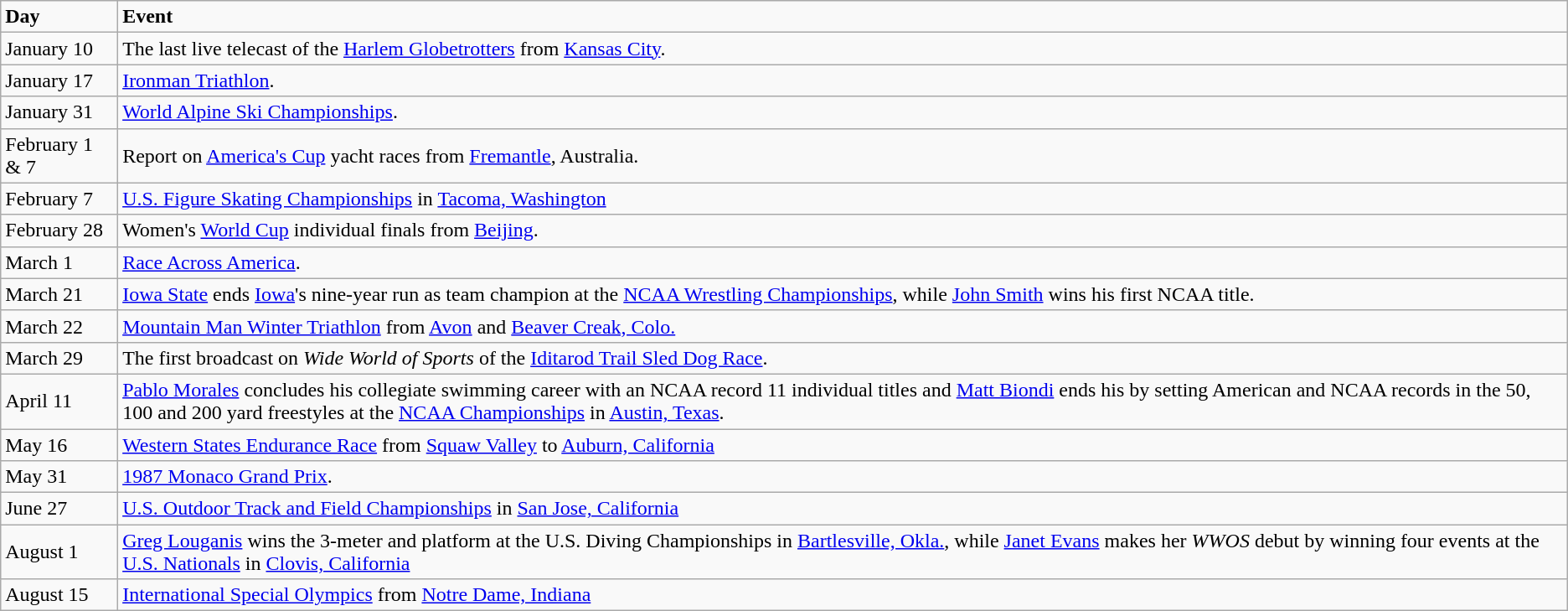<table class="wikitable">
<tr>
<td><strong>Day</strong></td>
<td><strong>Event</strong></td>
</tr>
<tr>
<td>January 10</td>
<td>The last live telecast of the <a href='#'>Harlem Globetrotters</a> from <a href='#'>Kansas City</a>.</td>
</tr>
<tr>
<td>January 17</td>
<td><a href='#'>Ironman Triathlon</a>.</td>
</tr>
<tr>
<td>January 31</td>
<td><a href='#'>World Alpine Ski Championships</a>.</td>
</tr>
<tr>
<td>February 1 & 7</td>
<td>Report on <a href='#'>America's Cup</a> yacht races from <a href='#'>Fremantle</a>, Australia.</td>
</tr>
<tr>
<td>February 7</td>
<td><a href='#'>U.S. Figure Skating Championships</a> in <a href='#'>Tacoma, Washington</a></td>
</tr>
<tr>
<td>February 28</td>
<td>Women's <a href='#'>World Cup</a> individual finals from <a href='#'>Beijing</a>.</td>
</tr>
<tr>
<td>March 1</td>
<td><a href='#'>Race Across America</a>.</td>
</tr>
<tr>
<td>March 21</td>
<td><a href='#'>Iowa State</a> ends <a href='#'>Iowa</a>'s nine-year run as team champion at the <a href='#'>NCAA Wrestling Championships</a>, while <a href='#'>John Smith</a> wins his first NCAA title.</td>
</tr>
<tr>
<td>March 22</td>
<td><a href='#'>Mountain Man Winter Triathlon</a> from <a href='#'>Avon</a> and <a href='#'>Beaver Creak, Colo.</a></td>
</tr>
<tr>
<td>March 29</td>
<td>The first broadcast on <em>Wide World of Sports</em> of the <a href='#'>Iditarod Trail Sled Dog Race</a>.</td>
</tr>
<tr>
<td>April 11</td>
<td><a href='#'>Pablo Morales</a> concludes his collegiate swimming career with an NCAA record 11 individual titles and <a href='#'>Matt Biondi</a> ends his by setting American and NCAA records in the 50, 100 and 200 yard freestyles at the <a href='#'>NCAA Championships</a> in <a href='#'>Austin, Texas</a>.</td>
</tr>
<tr>
<td>May 16</td>
<td><a href='#'>Western States Endurance Race</a> from <a href='#'>Squaw Valley</a> to <a href='#'>Auburn, California</a></td>
</tr>
<tr>
<td>May 31</td>
<td><a href='#'>1987 Monaco Grand Prix</a>.</td>
</tr>
<tr>
<td>June 27</td>
<td><a href='#'>U.S. Outdoor Track and Field Championships</a> in <a href='#'>San Jose, California</a></td>
</tr>
<tr>
<td>August 1</td>
<td><a href='#'>Greg Louganis</a> wins the 3-meter and platform at the U.S. Diving Championships in <a href='#'>Bartlesville, Okla.</a>, while <a href='#'>Janet Evans</a> makes her <em>WWOS</em> debut by winning four events at the <a href='#'>U.S. Nationals</a> in <a href='#'>Clovis, California</a></td>
</tr>
<tr>
<td>August 15</td>
<td><a href='#'>International Special Olympics</a> from <a href='#'>Notre Dame, Indiana</a></td>
</tr>
</table>
